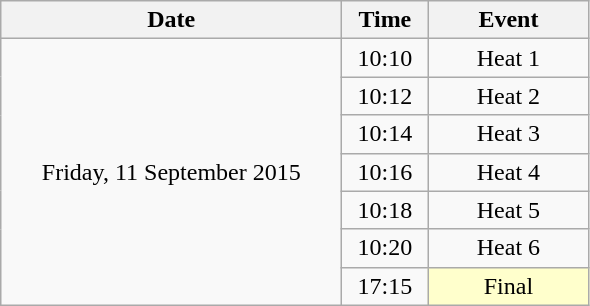<table class = "wikitable" style="text-align:center;">
<tr>
<th width=220>Date</th>
<th width=50>Time</th>
<th width=100>Event</th>
</tr>
<tr>
<td rowspan=7>Friday, 11 September 2015</td>
<td>10:10</td>
<td>Heat 1</td>
</tr>
<tr>
<td>10:12</td>
<td>Heat 2</td>
</tr>
<tr>
<td>10:14</td>
<td>Heat 3</td>
</tr>
<tr>
<td>10:16</td>
<td>Heat 4</td>
</tr>
<tr>
<td>10:18</td>
<td>Heat 5</td>
</tr>
<tr>
<td>10:20</td>
<td>Heat 6</td>
</tr>
<tr>
<td>17:15</td>
<td bgcolor=ffffcc>Final</td>
</tr>
</table>
